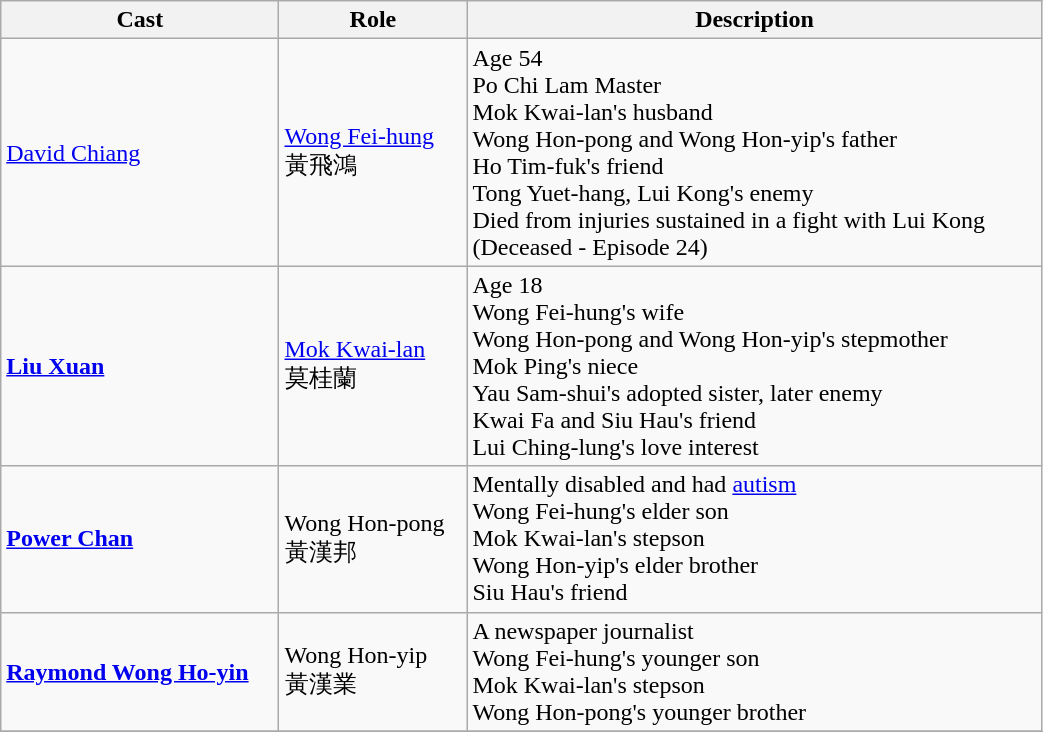<table class="wikitable" width="55%">
<tr>
<th>Cast</th>
<th>Role</th>
<th>Description</th>
</tr>
<tr>
<td><a href='#'>David Chiang</a></td>
<td><a href='#'>Wong Fei-hung</a><br>黃飛鴻</td>
<td>Age 54<br>Po Chi Lam Master<br>Mok Kwai-lan's husband<br>Wong Hon-pong and Wong Hon-yip's father<br>Ho Tim-fuk's friend<br>Tong Yuet-hang, Lui Kong's enemy<br>Died from injuries sustained in a fight with Lui Kong<br>(Deceased - Episode 24)</td>
</tr>
<tr>
<td><strong><a href='#'>Liu Xuan</a></strong></td>
<td><a href='#'>Mok Kwai-lan</a><br>莫桂蘭</td>
<td>Age 18<br>Wong Fei-hung's wife<br>Wong Hon-pong and Wong Hon-yip's stepmother<br>Mok Ping's niece<br>Yau Sam-shui's adopted sister, later enemy<br>Kwai Fa and Siu Hau's friend<br>Lui Ching-lung's love interest</td>
</tr>
<tr>
<td><strong><a href='#'>Power Chan</a></strong></td>
<td>Wong Hon-pong<br>黃漢邦</td>
<td>Mentally disabled and had <a href='#'>autism</a><br>Wong Fei-hung's elder son<br>Mok Kwai-lan's stepson<br>Wong Hon-yip's elder brother<br>Siu Hau's friend</td>
</tr>
<tr>
<td><strong><a href='#'>Raymond Wong Ho-yin</a></strong></td>
<td>Wong Hon-yip<br>黃漢業</td>
<td>A newspaper journalist<br>Wong Fei-hung's younger son<br>Mok Kwai-lan's stepson<br>Wong Hon-pong's younger brother</td>
</tr>
<tr>
</tr>
</table>
